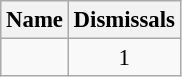<table class="wikitable sortable" style="text-align:center; font-size:95%">
<tr>
<th>Name</th>
<th>Dismissals</th>
</tr>
<tr>
<td></td>
<td> 1</td>
</tr>
</table>
